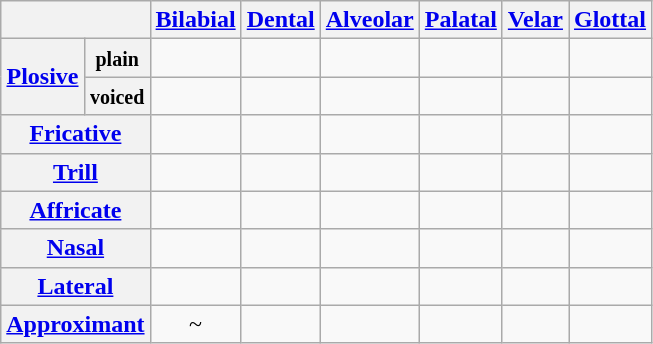<table class="wikitable" style="text-align:center;">
<tr>
<th colspan="2"></th>
<th><a href='#'>Bilabial</a></th>
<th><a href='#'>Dental</a></th>
<th><a href='#'>Alveolar</a></th>
<th><a href='#'>Palatal</a></th>
<th><a href='#'>Velar</a></th>
<th><a href='#'>Glottal</a></th>
</tr>
<tr>
<th rowspan="2"><a href='#'>Plosive</a></th>
<th><small>plain</small></th>
<td> </td>
<td> </td>
<td> </td>
<td></td>
<td> </td>
<td></td>
</tr>
<tr>
<th><small>voiced</small></th>
<td> </td>
<td></td>
<td> </td>
<td></td>
<td></td>
<td></td>
</tr>
<tr>
<th colspan="2"><a href='#'>Fricative</a></th>
<td> </td>
<td></td>
<td> </td>
<td></td>
<td> </td>
<td> </td>
</tr>
<tr>
<th colspan="2"><a href='#'>Trill</a></th>
<td></td>
<td></td>
<td> </td>
<td></td>
<td></td>
<td></td>
</tr>
<tr>
<th colspan="2"><a href='#'>Affricate</a></th>
<td></td>
<td></td>
<td> </td>
<td></td>
<td></td>
<td></td>
</tr>
<tr>
<th colspan="2"><a href='#'>Nasal</a></th>
<td> </td>
<td></td>
<td> </td>
<td></td>
<td></td>
<td></td>
</tr>
<tr>
<th colspan="2"><a href='#'>Lateral</a></th>
<td></td>
<td></td>
<td> </td>
<td></td>
<td></td>
<td></td>
</tr>
<tr>
<th colspan="2"><a href='#'>Approximant</a></th>
<td>~ </td>
<td></td>
<td></td>
<td> </td>
<td></td>
<td></td>
</tr>
</table>
